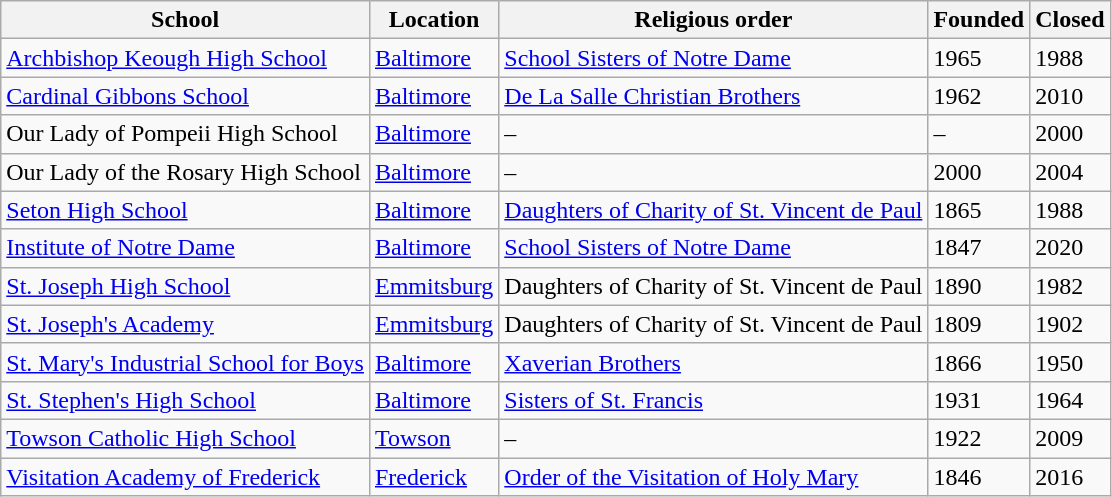<table class="wikitable">
<tr>
<th>School</th>
<th>Location</th>
<th>Religious order</th>
<th>Founded</th>
<th>Closed</th>
</tr>
<tr>
<td><a href='#'>Archbishop Keough High School</a></td>
<td><a href='#'>Baltimore</a></td>
<td><a href='#'>School Sisters of Notre Dame</a></td>
<td>1965</td>
<td>1988</td>
</tr>
<tr>
<td><a href='#'>Cardinal Gibbons School</a></td>
<td><a href='#'>Baltimore</a></td>
<td><a href='#'>De La Salle Christian Brothers</a></td>
<td>1962</td>
<td>2010</td>
</tr>
<tr>
<td>Our Lady of Pompeii High School</td>
<td><a href='#'>Baltimore</a></td>
<td>–</td>
<td>–</td>
<td>2000</td>
</tr>
<tr>
<td>Our Lady of the Rosary High School</td>
<td><a href='#'>Baltimore</a></td>
<td>–</td>
<td>2000</td>
<td>2004</td>
</tr>
<tr>
<td><a href='#'>Seton High School</a></td>
<td><a href='#'>Baltimore</a></td>
<td><a href='#'>Daughters of Charity of St. Vincent de Paul</a></td>
<td>1865</td>
<td>1988</td>
</tr>
<tr>
<td><a href='#'>Institute of Notre Dame</a></td>
<td><a href='#'>Baltimore</a></td>
<td><a href='#'>School Sisters of Notre Dame</a></td>
<td>1847</td>
<td>2020</td>
</tr>
<tr>
<td><a href='#'>St. Joseph High School</a></td>
<td><a href='#'>Emmitsburg</a></td>
<td>Daughters of Charity of St. Vincent de Paul</td>
<td>1890</td>
<td>1982</td>
</tr>
<tr>
<td><a href='#'>St. Joseph's Academy</a></td>
<td><a href='#'>Emmitsburg</a></td>
<td>Daughters of Charity of St. Vincent de Paul</td>
<td>1809</td>
<td>1902</td>
</tr>
<tr>
<td><a href='#'>St. Mary's Industrial School for Boys</a></td>
<td><a href='#'>Baltimore</a></td>
<td><a href='#'>Xaverian Brothers</a></td>
<td>1866</td>
<td>1950</td>
</tr>
<tr>
<td><a href='#'>St. Stephen's High School</a></td>
<td><a href='#'>Baltimore</a></td>
<td><a href='#'>Sisters of St. Francis</a></td>
<td>1931</td>
<td>1964</td>
</tr>
<tr>
<td><a href='#'>Towson Catholic High School</a></td>
<td><a href='#'>Towson</a></td>
<td>–</td>
<td>1922</td>
<td>2009</td>
</tr>
<tr>
<td><a href='#'>Visitation Academy of Frederick</a></td>
<td><a href='#'>Frederick</a></td>
<td><a href='#'>Order of the Visitation of Holy Mary</a></td>
<td>1846</td>
<td>2016</td>
</tr>
</table>
